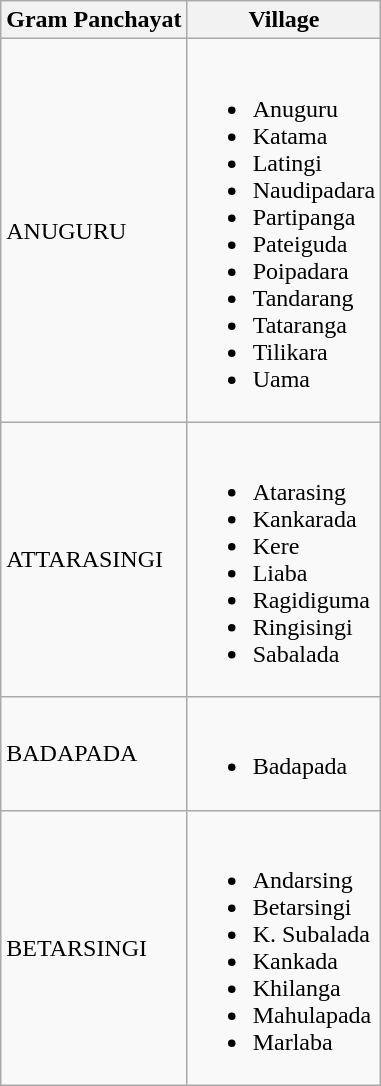<table class="wikitable sortable">
<tr>
<th>Gram Panchayat</th>
<th>Village</th>
</tr>
<tr>
<td>ANUGURU</td>
<td><br><ul><li>Anuguru</li><li>Katama</li><li>Latingi</li><li>Naudipadara</li><li>Partipanga</li><li>Pateiguda</li><li>Poipadara</li><li>Tandarang</li><li>Tataranga</li><li>Tilikara</li><li>Uama</li></ul></td>
</tr>
<tr>
<td>ATTARASINGI</td>
<td><br><ul><li>Atarasing</li><li>Kankarada</li><li>Kere</li><li>Liaba</li><li>Ragidiguma</li><li>Ringisingi</li><li>Sabalada</li></ul></td>
</tr>
<tr>
<td>BADAPADA</td>
<td><br><ul><li>Badapada</li></ul></td>
</tr>
<tr>
<td>BETARSINGI</td>
<td><br><ul><li>Andarsing</li><li>Betarsingi</li><li>K. Subalada</li><li>Kankada</li><li>Khilanga</li><li>Mahulapada</li><li>Marlaba</li></ul></td>
</tr>
</table>
